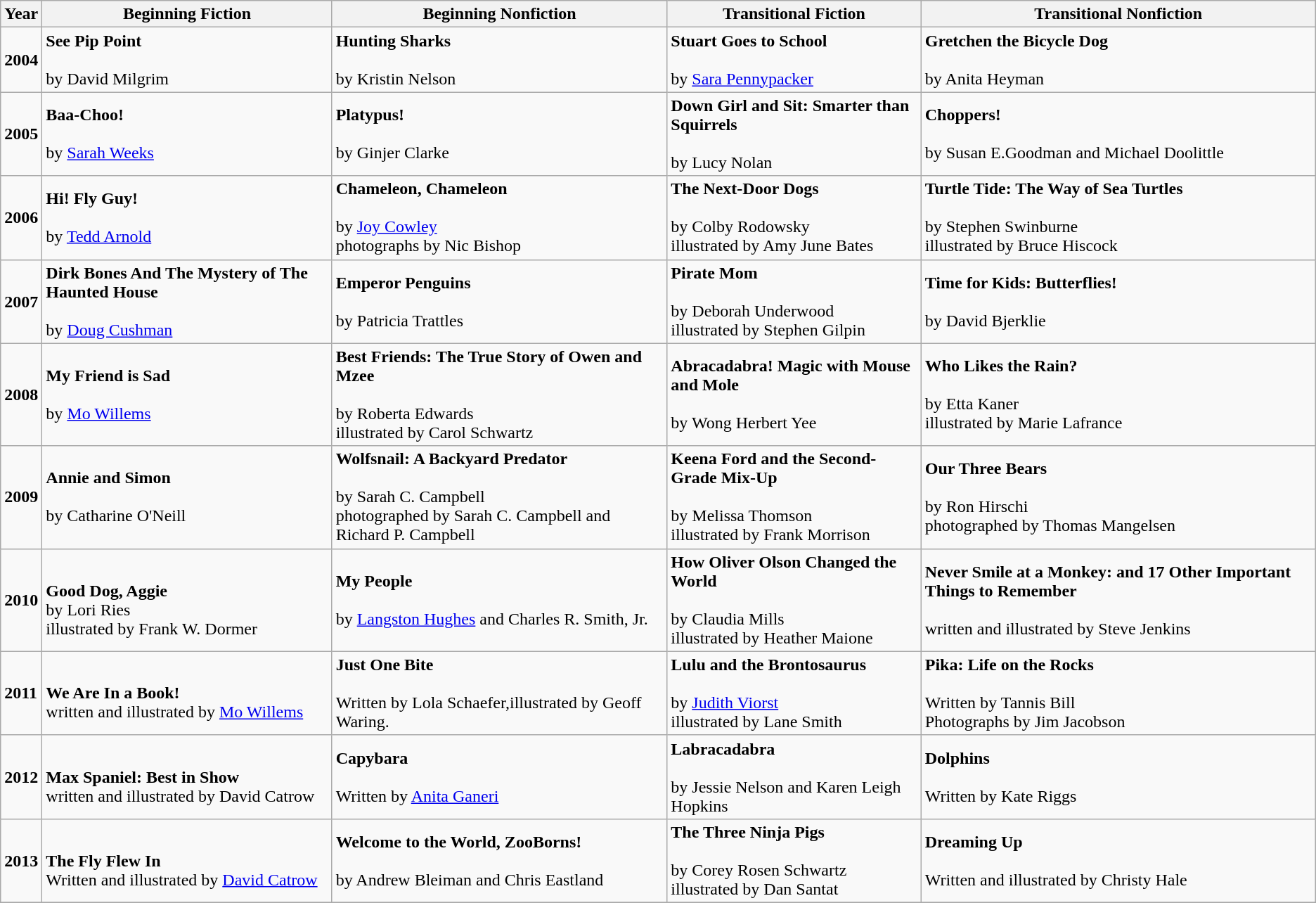<table class="wikitable">
<tr>
<th><strong>Year</strong></th>
<th><strong>Beginning Fiction</strong></th>
<th><strong>Beginning Nonfiction</strong></th>
<th><strong>Transitional Fiction</strong></th>
<th><strong>Transitional Nonfiction</strong></th>
</tr>
<tr>
<td><strong>2004</strong></td>
<td><strong>See Pip Point</strong> <br><br>by David Milgrim</td>
<td><strong>Hunting Sharks</strong> <br><br>by Kristin Nelson</td>
<td><strong>Stuart Goes to School</strong> <br><br>by <a href='#'>Sara Pennypacker</a></td>
<td><strong>Gretchen the Bicycle Dog</strong> <br><br>by Anita Heyman</td>
</tr>
<tr>
<td><strong>2005</strong></td>
<td><strong>Baa-Choo!</strong>  <br><br>by <a href='#'>Sarah Weeks</a></td>
<td><strong>Platypus!</strong> <br><br>by Ginjer Clarke</td>
<td><strong>Down Girl and Sit: Smarter than Squirrels</strong> <br><br>by Lucy Nolan</td>
<td><strong>Choppers!</strong> <br><br>by Susan E.Goodman and Michael Doolittle</td>
</tr>
<tr>
<td><strong>2006</strong></td>
<td><strong>Hi! Fly Guy!</strong> <br><br>by <a href='#'>Tedd Arnold</a></td>
<td><strong>Chameleon, Chameleon</strong> <br><br>by <a href='#'>Joy Cowley</a><br>
photographs by Nic Bishop</td>
<td><strong>The Next-Door Dogs</strong> <br><br>by Colby Rodowsky<br>
illustrated by Amy June Bates</td>
<td><strong>Turtle Tide: The Way of Sea Turtles</strong> <br><br>by Stephen Swinburne<br>
illustrated by Bruce Hiscock</td>
</tr>
<tr>
<td><strong> 2007</strong></td>
<td><strong>Dirk Bones And The Mystery of The Haunted House</strong> <br><br>by <a href='#'>Doug Cushman</a></td>
<td><strong>Emperor Penguins</strong> <br><br>by Patricia Trattles</td>
<td><strong>Pirate Mom</strong> <br><br>by Deborah Underwood<br>
illustrated by Stephen Gilpin</td>
<td><strong>Time for Kids: Butterflies!</strong> <br><br>by David Bjerklie</td>
</tr>
<tr>
<td><strong>2008</strong></td>
<td><strong> My Friend is Sad</strong> <br><br>by <a href='#'>Mo Willems</a></td>
<td><strong>Best Friends: The True Story of Owen and Mzee</strong> <br><br>by Roberta Edwards<br>
illustrated by Carol Schwartz</td>
<td><strong>Abracadabra! Magic with Mouse and Mole</strong> <br><br>by Wong Herbert Yee</td>
<td><strong>Who Likes the Rain?</strong> <br><br>by Etta Kaner<br>
illustrated by Marie Lafrance</td>
</tr>
<tr>
<td><strong>2009</strong></td>
<td><strong>Annie and Simon</strong> <br><br>by Catharine O'Neill</td>
<td><strong>Wolfsnail: A Backyard Predator</strong> <br><br>by Sarah C. Campbell<br>
photographed by Sarah C. Campbell and Richard P. Campbell</td>
<td><strong>Keena Ford and the Second-Grade Mix-Up</strong> <br><br>by Melissa Thomson<br>
illustrated by Frank Morrison</td>
<td><strong>Our Three Bears</strong> <br><br>by Ron Hirschi<br>
photographed by Thomas Mangelsen</td>
</tr>
<tr>
<td><strong>2010</strong></td>
<td><br><strong>Good Dog, Aggie</strong><br>
by Lori Ries<br>
illustrated by Frank W. Dormer</td>
<td><strong>My People</strong><br><br>by <a href='#'>Langston Hughes</a> and Charles R. Smith, Jr.</td>
<td><strong>How Oliver Olson Changed the World</strong> <br><br>by Claudia Mills<br>
illustrated by Heather Maione</td>
<td><strong>Never Smile at a Monkey: and 17 Other Important Things to Remember</strong><br><br>written and illustrated by Steve Jenkins</td>
</tr>
<tr>
<td><strong>2011</strong></td>
<td><br><strong>We Are In a Book!</strong><br>
written and illustrated by <a href='#'>Mo Willems</a><br></td>
<td><strong>Just One Bite</strong><br><br>Written by Lola Schaefer,illustrated by Geoff Waring.</td>
<td><strong>Lulu and the Brontosaurus</strong> <br><br>by <a href='#'>Judith Viorst</a> <br>
illustrated by Lane Smith</td>
<td><strong>Pika: Life on the Rocks</strong><br><br>Written by Tannis Bill <br>
Photographs by Jim Jacobson</td>
</tr>
<tr>
<td><strong>2012</strong></td>
<td><br><strong>Max Spaniel:  Best in Show</strong><br>
written and illustrated by David Catrow<br></td>
<td><strong>Capybara</strong><br><br>Written by <a href='#'>Anita Ganeri</a></td>
<td><strong>Labracadabra</strong> <br><br>by Jessie Nelson and Karen Leigh Hopkins <br></td>
<td><strong>Dolphins</strong><br><br>Written by Kate Riggs <br></td>
</tr>
<tr>
<td><strong>2013</strong></td>
<td><br><strong>The Fly Flew In</strong><br>
Written and illustrated by <a href='#'>David Catrow</a><br></td>
<td><strong>Welcome to the World, ZooBorns!</strong><br><br>by Andrew Bleiman and Chris Eastland <br></td>
<td><strong>The Three Ninja Pigs</strong> <br><br>by Corey Rosen Schwartz <br>illustrated by Dan Santat <br></td>
<td><strong>Dreaming Up</strong><br><br>Written and illustrated by Christy Hale <br></td>
</tr>
<tr>
</tr>
</table>
